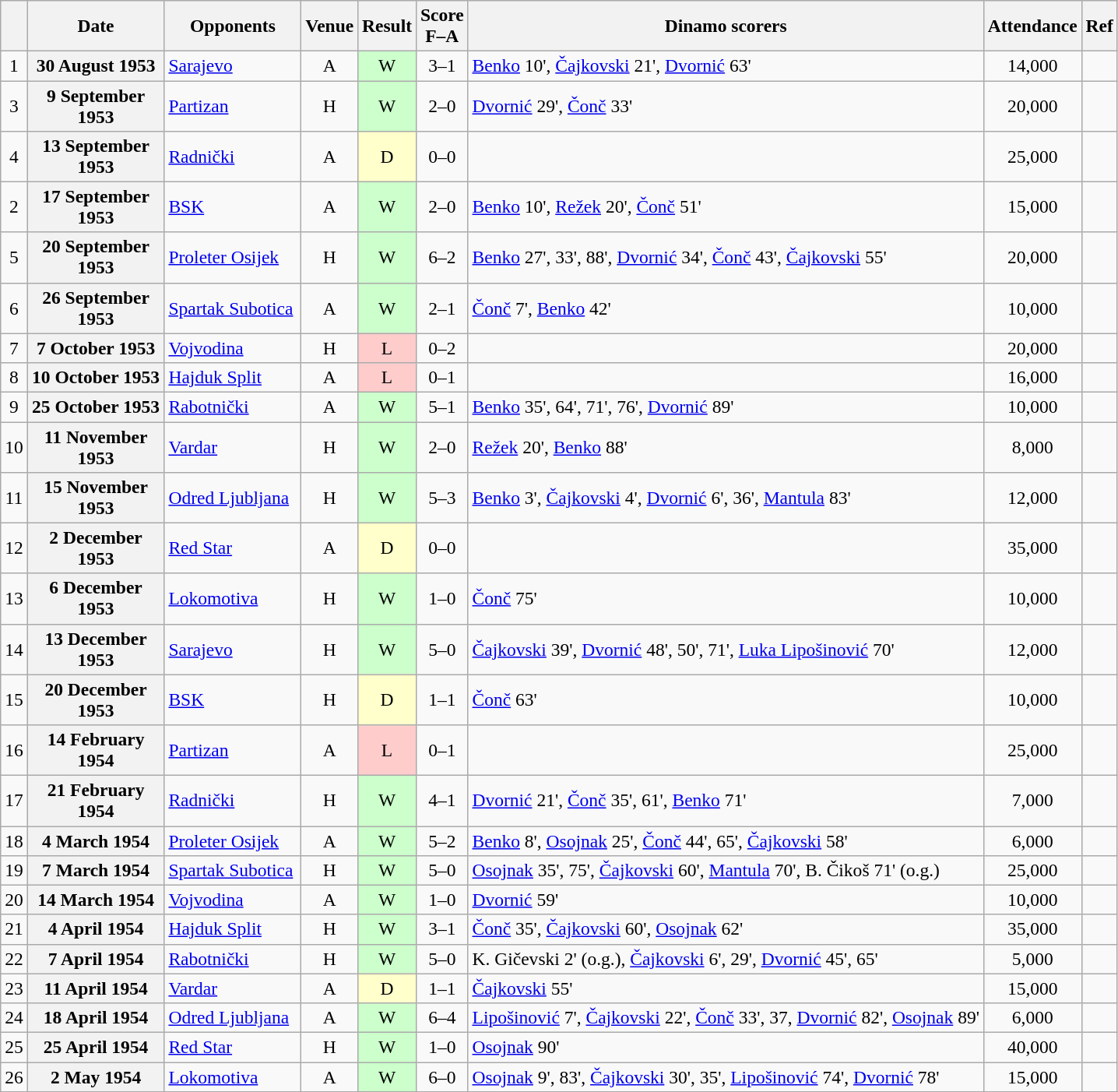<table class="wikitable plainrowheaders sortable" style="text-align:center; font-size:98%;">
<tr>
<th></th>
<th scope="col" width="110">Date</th>
<th scope="col" width="110">Opponents</th>
<th scope="col">Venue</th>
<th scope="col">Result</th>
<th scope="col">Score<br>F–A</th>
<th scope="col">Dinamo scorers</th>
<th scope="col">Attendance</th>
<th scope="col">Ref</th>
</tr>
<tr>
<td>1</td>
<th scope="row">30 August 1953</th>
<td align="left"><a href='#'>Sarajevo</a></td>
<td>A</td>
<td style="background:#cfc">W</td>
<td>3–1</td>
<td align="left"><a href='#'>Benko</a> 10', <a href='#'>Čajkovski</a> 21', <a href='#'>Dvornić</a> 63'</td>
<td>14,000</td>
<td></td>
</tr>
<tr>
<td>3</td>
<th scope="row">9 September 1953</th>
<td align="left"><a href='#'>Partizan</a></td>
<td>H</td>
<td style="background:#cfc">W</td>
<td>2–0</td>
<td align="left"><a href='#'>Dvornić</a> 29', <a href='#'>Čonč</a> 33'</td>
<td>20,000</td>
<td></td>
</tr>
<tr>
<td>4</td>
<th scope="row">13 September 1953</th>
<td align="left"><a href='#'>Radnički</a></td>
<td>A</td>
<td style="background:#ffc">D</td>
<td>0–0</td>
<td align="left"></td>
<td>25,000</td>
<td></td>
</tr>
<tr>
<td>2</td>
<th scope="row">17 September 1953</th>
<td align="left"><a href='#'>BSK</a></td>
<td>A</td>
<td style="background:#cfc">W</td>
<td>2–0</td>
<td align="left"><a href='#'>Benko</a> 10', <a href='#'>Režek</a> 20', <a href='#'>Čonč</a> 51'</td>
<td>15,000</td>
<td></td>
</tr>
<tr>
<td>5</td>
<th scope="row">20 September 1953</th>
<td align="left"><a href='#'>Proleter Osijek</a></td>
<td>H</td>
<td style="background:#cfc">W</td>
<td>6–2</td>
<td align="left"><a href='#'>Benko</a> 27', 33', 88', <a href='#'>Dvornić</a> 34', <a href='#'>Čonč</a> 43', <a href='#'>Čajkovski</a> 55'</td>
<td>20,000</td>
<td></td>
</tr>
<tr>
<td>6</td>
<th scope="row">26 September 1953</th>
<td align="left"><a href='#'>Spartak Subotica</a></td>
<td>A</td>
<td style="background:#cfc">W</td>
<td>2–1</td>
<td align="left"><a href='#'>Čonč</a> 7', <a href='#'>Benko</a> 42'</td>
<td>10,000</td>
<td></td>
</tr>
<tr>
<td>7</td>
<th scope="row">7 October 1953</th>
<td align="left"><a href='#'>Vojvodina</a></td>
<td>H</td>
<td style="background:#fcc">L</td>
<td>0–2</td>
<td align="left"></td>
<td>20,000</td>
<td></td>
</tr>
<tr>
<td>8</td>
<th scope="row">10 October 1953</th>
<td align="left"><a href='#'>Hajduk Split</a></td>
<td>A</td>
<td style="background:#fcc">L</td>
<td>0–1</td>
<td align="left"></td>
<td>16,000</td>
<td></td>
</tr>
<tr>
<td>9</td>
<th scope="row">25 October 1953</th>
<td align="left"><a href='#'>Rabotnički</a></td>
<td>A</td>
<td style="background:#cfc">W</td>
<td>5–1</td>
<td align="left"><a href='#'>Benko</a> 35', 64', 71', 76', <a href='#'>Dvornić</a> 89'</td>
<td>10,000</td>
<td></td>
</tr>
<tr>
<td>10</td>
<th scope="row">11 November 1953</th>
<td align="left"><a href='#'>Vardar</a></td>
<td>H</td>
<td style="background:#cfc">W</td>
<td>2–0</td>
<td align="left"><a href='#'>Režek</a> 20', <a href='#'>Benko</a> 88'</td>
<td>8,000</td>
<td></td>
</tr>
<tr>
<td>11</td>
<th scope="row">15 November 1953</th>
<td align="left"><a href='#'>Odred Ljubljana</a></td>
<td>H</td>
<td style="background:#cfc">W</td>
<td>5–3</td>
<td align="left"><a href='#'>Benko</a> 3', <a href='#'>Čajkovski</a> 4', <a href='#'>Dvornić</a> 6', 36', <a href='#'>Mantula</a> 83'</td>
<td>12,000</td>
<td></td>
</tr>
<tr>
<td>12</td>
<th scope="row">2 December 1953</th>
<td align="left"><a href='#'>Red Star</a></td>
<td>A</td>
<td style="background:#ffc">D</td>
<td>0–0</td>
<td align="left"></td>
<td>35,000</td>
<td></td>
</tr>
<tr>
<td>13</td>
<th scope="row">6 December 1953</th>
<td align="left"><a href='#'>Lokomotiva</a></td>
<td>H</td>
<td style="background:#cfc">W</td>
<td>1–0</td>
<td align="left"><a href='#'>Čonč</a> 75'</td>
<td>10,000</td>
<td></td>
</tr>
<tr>
<td>14</td>
<th scope="row">13 December 1953</th>
<td align="left"><a href='#'>Sarajevo</a></td>
<td>H</td>
<td style="background:#cfc">W</td>
<td>5–0</td>
<td align="left"><a href='#'>Čajkovski</a> 39', <a href='#'>Dvornić</a> 48', 50', 71', <a href='#'>Luka Lipošinović</a> 70'</td>
<td>12,000</td>
<td></td>
</tr>
<tr>
<td>15</td>
<th scope="row">20 December 1953</th>
<td align="left"><a href='#'>BSK</a></td>
<td>H</td>
<td style="background:#ffc">D</td>
<td>1–1</td>
<td align="left"><a href='#'>Čonč</a> 63'</td>
<td>10,000</td>
<td></td>
</tr>
<tr>
<td>16</td>
<th scope="row">14 February 1954</th>
<td align="left"><a href='#'>Partizan</a></td>
<td>A</td>
<td style="background:#fcc">L</td>
<td>0–1</td>
<td align="left"></td>
<td>25,000</td>
<td></td>
</tr>
<tr>
<td>17</td>
<th scope="row">21 February 1954</th>
<td align="left"><a href='#'>Radnički</a></td>
<td>H</td>
<td style="background:#cfc">W</td>
<td>4–1</td>
<td align="left"><a href='#'>Dvornić</a> 21', <a href='#'>Čonč</a> 35', 61', <a href='#'>Benko</a> 71'</td>
<td>7,000</td>
<td></td>
</tr>
<tr>
<td>18</td>
<th scope="row">4 March 1954</th>
<td align="left"><a href='#'>Proleter Osijek</a></td>
<td>A</td>
<td style="background:#cfc">W</td>
<td>5–2</td>
<td align="left"><a href='#'>Benko</a> 8', <a href='#'>Osojnak</a> 25', <a href='#'>Čonč</a> 44', 65', <a href='#'>Čajkovski</a> 58'</td>
<td>6,000</td>
<td></td>
</tr>
<tr>
<td>19</td>
<th scope="row">7 March 1954</th>
<td align="left"><a href='#'>Spartak Subotica</a></td>
<td>H</td>
<td style="background:#cfc">W</td>
<td>5–0</td>
<td align="left"><a href='#'>Osojnak</a> 35', 75', <a href='#'>Čajkovski</a> 60', <a href='#'>Mantula</a> 70', B. Čikoš 71' (o.g.)</td>
<td>25,000</td>
<td></td>
</tr>
<tr>
<td>20</td>
<th scope="row">14 March 1954</th>
<td align="left"><a href='#'>Vojvodina</a></td>
<td>A</td>
<td style="background:#cfc">W</td>
<td>1–0</td>
<td align="left"><a href='#'>Dvornić</a> 59'</td>
<td>10,000</td>
<td></td>
</tr>
<tr>
<td>21</td>
<th scope="row">4 April 1954</th>
<td align="left"><a href='#'>Hajduk Split</a></td>
<td>H</td>
<td style="background:#cfc">W</td>
<td>3–1</td>
<td align="left"><a href='#'>Čonč</a> 35', <a href='#'>Čajkovski</a> 60', <a href='#'>Osojnak</a> 62'</td>
<td>35,000</td>
<td></td>
</tr>
<tr>
<td>22</td>
<th scope="row">7 April 1954</th>
<td align="left"><a href='#'>Rabotnički</a></td>
<td>H</td>
<td style="background:#cfc">W</td>
<td>5–0</td>
<td align="left">K. Gičevski 2' (o.g.), <a href='#'>Čajkovski</a> 6', 29', <a href='#'>Dvornić</a> 45', 65'</td>
<td>5,000</td>
<td></td>
</tr>
<tr>
<td>23</td>
<th scope="row">11 April 1954</th>
<td align="left"><a href='#'>Vardar</a></td>
<td>A</td>
<td style="background:#ffc">D</td>
<td>1–1</td>
<td align="left"><a href='#'>Čajkovski</a> 55'</td>
<td>15,000</td>
<td></td>
</tr>
<tr>
<td>24</td>
<th scope="row">18 April 1954</th>
<td align="left"><a href='#'>Odred Ljubljana</a></td>
<td>A</td>
<td style="background:#cfc">W</td>
<td>6–4</td>
<td align="left"><a href='#'>Lipošinović</a> 7', <a href='#'>Čajkovski</a> 22', <a href='#'>Čonč</a> 33', 37, <a href='#'>Dvornić</a> 82', <a href='#'>Osojnak</a> 89'</td>
<td>6,000</td>
<td></td>
</tr>
<tr>
<td>25</td>
<th scope="row">25 April 1954</th>
<td align="left"><a href='#'>Red Star</a></td>
<td>H</td>
<td style="background:#cfc">W</td>
<td>1–0</td>
<td align="left"><a href='#'>Osojnak</a> 90'</td>
<td>40,000</td>
<td></td>
</tr>
<tr>
<td>26</td>
<th scope="row">2 May 1954</th>
<td align="left"><a href='#'>Lokomotiva</a></td>
<td>A</td>
<td style="background:#cfc">W</td>
<td>6–0</td>
<td align="left"><a href='#'>Osojnak</a> 9', 83', <a href='#'>Čajkovski</a> 30', 35', <a href='#'>Lipošinović</a> 74', <a href='#'>Dvornić</a> 78'</td>
<td>15,000</td>
<td></td>
</tr>
<tr>
</tr>
</table>
